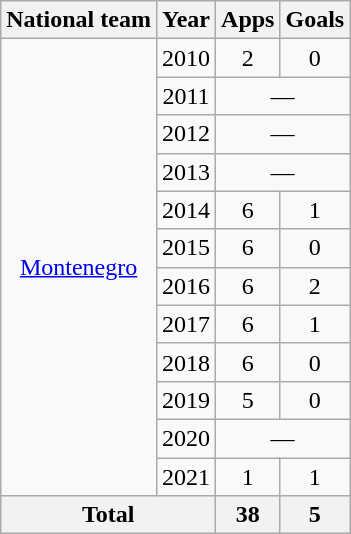<table class="wikitable" style="text-align:center">
<tr>
<th>National team</th>
<th>Year</th>
<th>Apps</th>
<th>Goals</th>
</tr>
<tr>
<td rowspan="12"><a href='#'>Montenegro</a></td>
<td>2010</td>
<td>2</td>
<td>0</td>
</tr>
<tr>
<td>2011</td>
<td colspan=2>—</td>
</tr>
<tr>
<td>2012</td>
<td colspan=2>—</td>
</tr>
<tr>
<td>2013</td>
<td colspan=2>—</td>
</tr>
<tr>
<td>2014</td>
<td>6</td>
<td>1</td>
</tr>
<tr>
<td>2015</td>
<td>6</td>
<td>0</td>
</tr>
<tr>
<td>2016</td>
<td>6</td>
<td>2</td>
</tr>
<tr>
<td>2017</td>
<td>6</td>
<td>1</td>
</tr>
<tr>
<td>2018</td>
<td>6</td>
<td>0</td>
</tr>
<tr>
<td>2019</td>
<td>5</td>
<td>0</td>
</tr>
<tr>
<td>2020</td>
<td colspan=2>—</td>
</tr>
<tr>
<td>2021</td>
<td>1</td>
<td>1</td>
</tr>
<tr>
<th colspan="2">Total</th>
<th>38</th>
<th>5</th>
</tr>
</table>
